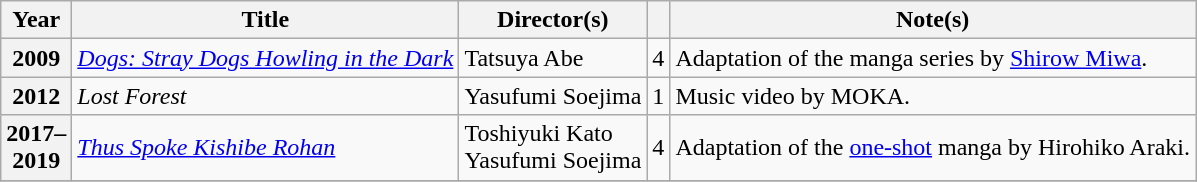<table class="wikitable sortable plainrowheaders">
<tr>
<th scope="col" class="unsortable" width=10>Year</th>
<th scope="col">Title</th>
<th scope="col">Director(s)</th>
<th scope="col"></th>
<th scope="col" class="unsortable">Note(s)</th>
</tr>
<tr>
<th scope="row">2009</th>
<td><em><a href='#'>Dogs: Stray Dogs Howling in the Dark</a></em></td>
<td>Tatsuya Abe</td>
<td>4</td>
<td align=left>Adaptation of the manga series by <a href='#'>Shirow Miwa</a>.</td>
</tr>
<tr>
<th scope="row">2012</th>
<td><em>Lost Forest</em></td>
<td>Yasufumi Soejima</td>
<td>1</td>
<td align=left>Music video by MOKA.</td>
</tr>
<tr>
<th scope="row">2017–2019</th>
<td><em><a href='#'>Thus Spoke Kishibe Rohan</a></em></td>
<td>Toshiyuki Kato<br>Yasufumi Soejima</td>
<td>4</td>
<td align=left>Adaptation of the <a href='#'>one-shot</a> manga by Hirohiko Araki.</td>
</tr>
<tr>
</tr>
</table>
